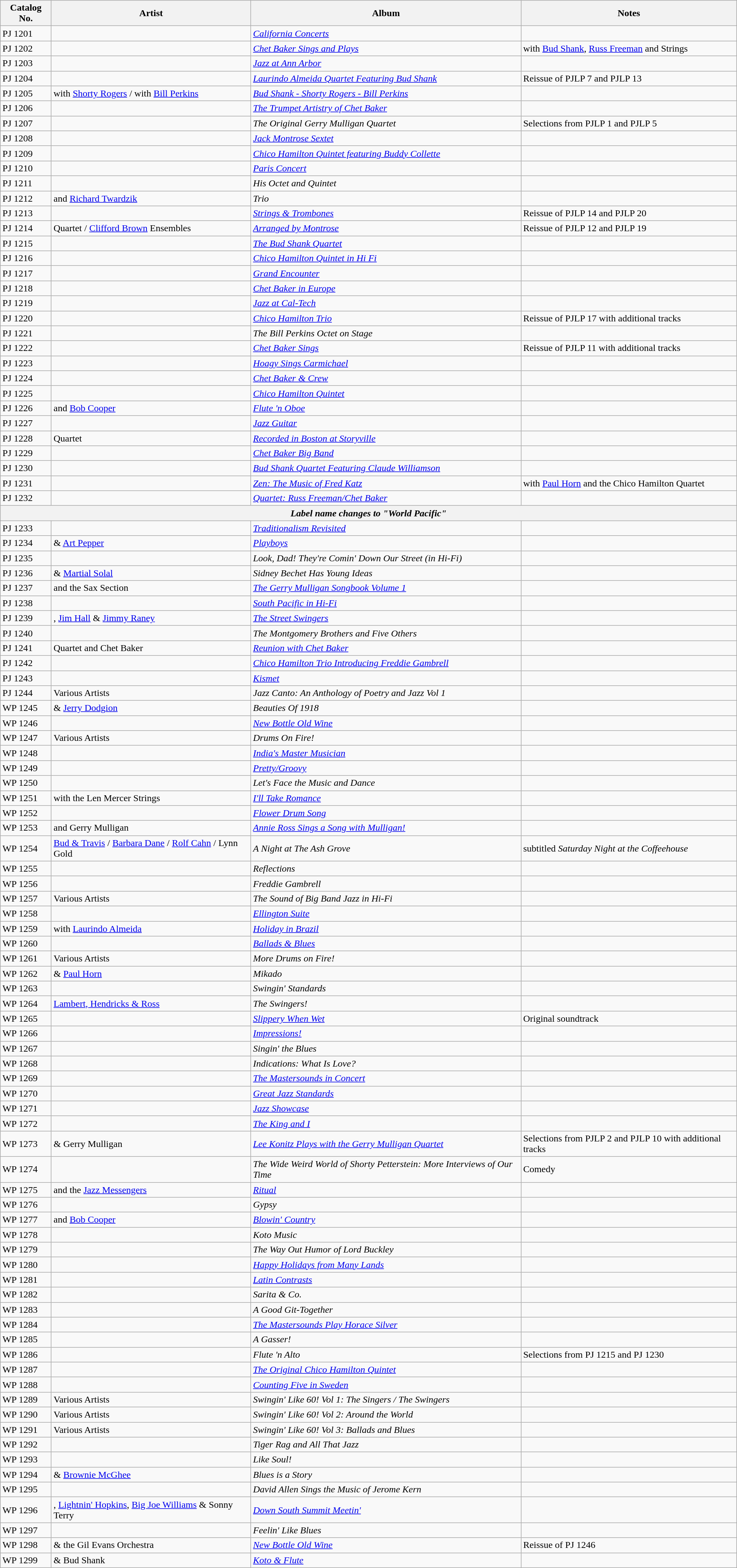<table class="wikitable sortable">
<tr>
<th>Catalog No.</th>
<th>Artist</th>
<th>Album</th>
<th>Notes</th>
</tr>
<tr>
<td>PJ 1201</td>
<td></td>
<td><em><a href='#'>California Concerts</a></em></td>
<td></td>
</tr>
<tr>
<td>PJ 1202</td>
<td></td>
<td><em><a href='#'>Chet Baker Sings and Plays</a></em></td>
<td>with <a href='#'>Bud Shank</a>, <a href='#'>Russ Freeman</a> and Strings</td>
</tr>
<tr>
<td>PJ 1203</td>
<td></td>
<td><em><a href='#'>Jazz at Ann Arbor</a></em></td>
<td></td>
</tr>
<tr>
<td>PJ 1204</td>
<td></td>
<td><em><a href='#'>Laurindo Almeida Quartet Featuring Bud Shank</a></em></td>
<td>Reissue of PJLP 7 and PJLP 13</td>
</tr>
<tr>
<td>PJ 1205</td>
<td> with <a href='#'>Shorty Rogers</a> /  with <a href='#'>Bill Perkins</a></td>
<td><em><a href='#'>Bud Shank - Shorty Rogers - Bill Perkins</a></em></td>
<td></td>
</tr>
<tr>
<td>PJ 1206</td>
<td></td>
<td><em><a href='#'>The Trumpet Artistry of Chet Baker</a></em></td>
<td></td>
</tr>
<tr>
<td>PJ 1207</td>
<td></td>
<td><em>The Original Gerry Mulligan Quartet</em></td>
<td>Selections from PJLP 1 and PJLP 5</td>
</tr>
<tr>
<td>PJ 1208</td>
<td></td>
<td><em><a href='#'>Jack Montrose Sextet</a></em></td>
<td></td>
</tr>
<tr>
<td>PJ 1209</td>
<td></td>
<td><em><a href='#'>Chico Hamilton Quintet featuring Buddy Collette</a></em></td>
<td></td>
</tr>
<tr>
<td>PJ 1210</td>
<td></td>
<td><em><a href='#'>Paris Concert</a></em></td>
<td></td>
</tr>
<tr>
<td>PJ 1211</td>
<td></td>
<td><em>His Octet and Quintet</em></td>
<td></td>
</tr>
<tr>
<td>PJ 1212</td>
<td> and <a href='#'>Richard Twardzik</a></td>
<td><em>Trio</em></td>
<td></td>
</tr>
<tr>
<td>PJ 1213</td>
<td></td>
<td><em><a href='#'>Strings & Trombones</a></em></td>
<td>Reissue of PJLP 14 and PJLP 20</td>
</tr>
<tr>
<td>PJ 1214</td>
<td> Quartet / <a href='#'>Clifford Brown</a> Ensembles</td>
<td><em><a href='#'>Arranged by Montrose</a></em></td>
<td>Reissue of PJLP 12 and PJLP 19</td>
</tr>
<tr>
<td>PJ 1215</td>
<td></td>
<td><em><a href='#'>The Bud Shank Quartet</a></em></td>
<td></td>
</tr>
<tr>
<td>PJ 1216</td>
<td></td>
<td><em><a href='#'>Chico Hamilton Quintet in Hi Fi</a></em></td>
<td></td>
</tr>
<tr>
<td>PJ 1217</td>
<td></td>
<td><em><a href='#'>Grand Encounter</a></em></td>
<td></td>
</tr>
<tr>
<td>PJ 1218</td>
<td></td>
<td><em><a href='#'>Chet Baker in Europe</a></em></td>
<td></td>
</tr>
<tr>
<td>PJ 1219</td>
<td></td>
<td><em><a href='#'>Jazz at Cal-Tech</a></em></td>
<td></td>
</tr>
<tr>
<td>PJ 1220</td>
<td></td>
<td><em><a href='#'>Chico Hamilton Trio</a></em></td>
<td>Reissue of PJLP 17 with additional tracks</td>
</tr>
<tr>
<td>PJ 1221</td>
<td></td>
<td><em>The Bill Perkins Octet on Stage</em></td>
<td></td>
</tr>
<tr>
<td>PJ 1222</td>
<td></td>
<td><em><a href='#'>Chet Baker Sings</a></em></td>
<td>Reissue of PJLP 11 with additional tracks</td>
</tr>
<tr>
<td>PJ 1223</td>
<td></td>
<td><em><a href='#'>Hoagy Sings Carmichael</a></em></td>
<td></td>
</tr>
<tr>
<td>PJ 1224</td>
<td></td>
<td><em><a href='#'>Chet Baker & Crew</a></em></td>
<td></td>
</tr>
<tr>
<td>PJ 1225</td>
<td></td>
<td><em><a href='#'>Chico Hamilton Quintet</a></em></td>
<td></td>
</tr>
<tr>
<td>PJ 1226</td>
<td> and <a href='#'>Bob Cooper</a></td>
<td><em><a href='#'>Flute 'n Oboe</a></em></td>
<td></td>
</tr>
<tr>
<td>PJ 1227</td>
<td></td>
<td><em><a href='#'>Jazz Guitar</a></em></td>
<td></td>
</tr>
<tr>
<td>PJ 1228</td>
<td> Quartet</td>
<td><em><a href='#'>Recorded in Boston at Storyville</a></em></td>
<td></td>
</tr>
<tr>
<td>PJ 1229</td>
<td></td>
<td><em><a href='#'>Chet Baker Big Band</a></em></td>
<td></td>
</tr>
<tr>
<td>PJ 1230</td>
<td></td>
<td><em><a href='#'>Bud Shank Quartet Featuring Claude Williamson</a></em></td>
<td></td>
</tr>
<tr>
<td>PJ 1231</td>
<td></td>
<td><em><a href='#'>Zen: The Music of Fred Katz</a></em></td>
<td>with <a href='#'>Paul Horn</a> and the Chico Hamilton Quartet</td>
</tr>
<tr>
<td>PJ 1232</td>
<td></td>
<td><em><a href='#'>Quartet: Russ Freeman/Chet Baker</a></em></td>
<td></td>
</tr>
<tr>
<th colspan=4 style="text-align:center"><em>Label name changes to "World Pacific"</em> </th>
</tr>
<tr>
<td>PJ 1233</td>
<td></td>
<td><em><a href='#'>Traditionalism Revisited</a></em></td>
<td></td>
</tr>
<tr>
<td>PJ 1234</td>
<td> & <a href='#'>Art Pepper</a></td>
<td><em><a href='#'>Playboys</a></em></td>
<td></td>
</tr>
<tr>
<td>PJ 1235</td>
<td></td>
<td><em>Look, Dad! They're Comin' Down Our Street (in Hi-Fi)</em></td>
<td></td>
</tr>
<tr>
<td>PJ 1236</td>
<td> & <a href='#'>Martial Solal</a></td>
<td><em>Sidney Bechet Has Young Ideas</em></td>
<td></td>
</tr>
<tr>
<td>PJ 1237</td>
<td> and the Sax Section</td>
<td><em><a href='#'>The Gerry Mulligan Songbook Volume 1</a></em></td>
<td></td>
</tr>
<tr>
<td>PJ 1238</td>
<td></td>
<td><em><a href='#'>South Pacific in Hi-Fi</a></em></td>
<td></td>
</tr>
<tr>
<td>PJ 1239</td>
<td>, <a href='#'>Jim Hall</a> & <a href='#'>Jimmy Raney</a></td>
<td><em><a href='#'>The Street Swingers</a></em></td>
<td></td>
</tr>
<tr>
<td>PJ 1240</td>
<td></td>
<td><em>The Montgomery Brothers and Five Others</em></td>
<td></td>
</tr>
<tr>
<td>PJ 1241</td>
<td> Quartet and Chet Baker</td>
<td><em><a href='#'>Reunion with Chet Baker</a></em></td>
<td></td>
</tr>
<tr>
<td>PJ 1242</td>
<td></td>
<td><em><a href='#'>Chico Hamilton Trio Introducing Freddie Gambrell</a></em></td>
<td></td>
</tr>
<tr>
<td>PJ 1243</td>
<td></td>
<td><em><a href='#'>Kismet</a></em></td>
<td></td>
</tr>
<tr>
<td>PJ 1244</td>
<td>Various Artists</td>
<td><em>Jazz Canto: An Anthology of Poetry and Jazz Vol 1</em></td>
<td></td>
</tr>
<tr>
<td>WP 1245</td>
<td> & <a href='#'>Jerry Dodgion</a></td>
<td><em>Beauties Of 1918</em></td>
<td></td>
</tr>
<tr>
<td>WP 1246</td>
<td></td>
<td><em><a href='#'>New Bottle Old Wine</a></em></td>
<td></td>
</tr>
<tr>
<td>WP 1247</td>
<td>Various Artists</td>
<td><em>Drums On Fire!</em></td>
<td></td>
</tr>
<tr>
<td>WP 1248</td>
<td></td>
<td><em><a href='#'>India's Master Musician</a></em></td>
<td></td>
</tr>
<tr>
<td>WP 1249</td>
<td></td>
<td><em><a href='#'>Pretty/Groovy</a></em></td>
<td></td>
</tr>
<tr>
<td>WP 1250</td>
<td></td>
<td><em>Let's Face the Music and Dance</em></td>
<td></td>
</tr>
<tr>
<td>WP 1251</td>
<td> with the Len Mercer Strings</td>
<td><em><a href='#'>I'll Take Romance</a></em></td>
<td></td>
</tr>
<tr>
<td>WP 1252</td>
<td></td>
<td><em><a href='#'>Flower Drum Song</a></em></td>
<td></td>
</tr>
<tr>
<td>WP 1253</td>
<td> and Gerry Mulligan</td>
<td><em><a href='#'>Annie Ross Sings a Song with Mulligan!</a></em></td>
<td></td>
</tr>
<tr>
<td>WP 1254</td>
<td><a href='#'>Bud & Travis</a> / <a href='#'>Barbara Dane</a> / <a href='#'>Rolf Cahn</a> / Lynn Gold</td>
<td><em>A Night at The Ash Grove</em></td>
<td>subtitled <em>Saturday Night at the Coffeehouse</em></td>
</tr>
<tr>
<td>WP 1255</td>
<td></td>
<td><em>Reflections</em></td>
<td></td>
</tr>
<tr>
<td>WP 1256</td>
<td></td>
<td><em>Freddie Gambrell</em></td>
<td></td>
</tr>
<tr>
<td>WP 1257</td>
<td>Various Artists</td>
<td><em>The Sound of Big Band Jazz in Hi-Fi</em></td>
<td></td>
</tr>
<tr>
<td>WP 1258</td>
<td></td>
<td><em><a href='#'>Ellington Suite</a></em></td>
<td></td>
</tr>
<tr>
<td>WP 1259</td>
<td> with <a href='#'>Laurindo Almeida</a></td>
<td><em><a href='#'>Holiday in Brazil</a></em></td>
<td></td>
</tr>
<tr>
<td>WP 1260</td>
<td></td>
<td><em><a href='#'>Ballads & Blues</a></em></td>
<td></td>
</tr>
<tr>
<td>WP 1261</td>
<td>Various Artists</td>
<td><em>More Drums on Fire!</em></td>
<td></td>
</tr>
<tr>
<td>WP 1262</td>
<td> & <a href='#'>Paul Horn</a></td>
<td><em>Mikado</em></td>
<td></td>
</tr>
<tr>
<td>WP 1263</td>
<td></td>
<td><em>Swingin' Standards</em></td>
<td></td>
</tr>
<tr>
<td>WP 1264</td>
<td><a href='#'>Lambert, Hendricks & Ross</a></td>
<td><em>The Swingers!</em></td>
<td></td>
</tr>
<tr>
<td>WP 1265</td>
<td></td>
<td><em><a href='#'>Slippery When Wet</a></em></td>
<td>Original soundtrack</td>
</tr>
<tr>
<td>WP 1266</td>
<td></td>
<td><em><a href='#'>Impressions!</a></em></td>
<td></td>
</tr>
<tr>
<td>WP 1267</td>
<td></td>
<td><em>Singin' the Blues</em></td>
<td></td>
</tr>
<tr>
<td>WP 1268</td>
<td></td>
<td><em>Indications: What Is Love?</em></td>
<td></td>
</tr>
<tr>
<td>WP 1269</td>
<td></td>
<td><em><a href='#'>The Mastersounds in Concert</a></em></td>
<td></td>
</tr>
<tr>
<td>WP 1270</td>
<td></td>
<td><em><a href='#'>Great Jazz Standards</a></em></td>
<td></td>
</tr>
<tr>
<td>WP 1271</td>
<td></td>
<td><em><a href='#'>Jazz Showcase</a></em></td>
<td></td>
</tr>
<tr>
<td>WP 1272</td>
<td></td>
<td><em><a href='#'>The King and I</a></em></td>
<td></td>
</tr>
<tr>
<td>WP 1273</td>
<td> & Gerry Mulligan</td>
<td><em><a href='#'>Lee Konitz Plays with the Gerry Mulligan Quartet</a></em></td>
<td>Selections from PJLP 2 and PJLP 10 with additional tracks</td>
</tr>
<tr>
<td>WP 1274</td>
<td></td>
<td><em>The Wide Weird World of Shorty Petterstein: More Interviews of Our Time</em></td>
<td>Comedy</td>
</tr>
<tr>
<td>WP 1275</td>
<td> and the <a href='#'>Jazz Messengers</a></td>
<td><em><a href='#'>Ritual</a></em></td>
<td></td>
</tr>
<tr>
<td>WP 1276</td>
<td></td>
<td><em>Gypsy</em></td>
<td></td>
</tr>
<tr>
<td>WP 1277</td>
<td> and <a href='#'>Bob Cooper</a></td>
<td><em><a href='#'>Blowin' Country</a></em></td>
<td></td>
</tr>
<tr>
<td>WP 1278</td>
<td></td>
<td><em>Koto Music</em></td>
<td></td>
</tr>
<tr>
<td>WP 1279</td>
<td></td>
<td><em>The Way Out Humor of Lord Buckley</em></td>
<td></td>
</tr>
<tr>
<td>WP 1280</td>
<td></td>
<td><em><a href='#'>Happy Holidays from Many Lands</a></em></td>
<td></td>
</tr>
<tr>
<td>WP 1281</td>
<td></td>
<td><em><a href='#'>Latin Contrasts</a></em></td>
<td></td>
</tr>
<tr>
<td>WP 1282</td>
<td></td>
<td><em>Sarita & Co.</em></td>
<td></td>
</tr>
<tr>
<td>WP 1283</td>
<td></td>
<td><em>A Good Git-Together</em></td>
<td></td>
</tr>
<tr>
<td>WP 1284</td>
<td></td>
<td><em><a href='#'>The Mastersounds Play Horace Silver</a></em></td>
<td></td>
</tr>
<tr>
<td>WP 1285</td>
<td></td>
<td><em>A Gasser!</em></td>
<td></td>
</tr>
<tr>
<td>WP 1286</td>
<td></td>
<td><em>Flute 'n Alto</em></td>
<td>Selections from PJ 1215 and PJ 1230</td>
</tr>
<tr>
<td>WP 1287</td>
<td></td>
<td><em><a href='#'>The Original Chico Hamilton Quintet</a></em></td>
<td></td>
</tr>
<tr>
<td>WP 1288</td>
<td></td>
<td><em><a href='#'>Counting Five in Sweden</a></em></td>
<td></td>
</tr>
<tr>
<td>WP 1289</td>
<td>Various Artists</td>
<td><em>Swingin' Like 60! Vol 1: The Singers / The Swingers</em></td>
<td></td>
</tr>
<tr>
<td>WP 1290</td>
<td>Various Artists</td>
<td><em>Swingin' Like 60! Vol 2: Around the World</em></td>
<td></td>
</tr>
<tr>
<td>WP 1291</td>
<td>Various Artists</td>
<td><em>Swingin' Like 60! Vol 3: Ballads and Blues</em></td>
<td></td>
</tr>
<tr>
<td>WP 1292</td>
<td></td>
<td><em>Tiger Rag and All That Jazz</em></td>
<td></td>
</tr>
<tr>
<td>WP 1293</td>
<td></td>
<td><em>Like Soul!</em></td>
<td></td>
</tr>
<tr>
<td>WP 1294</td>
<td> & <a href='#'>Brownie McGhee</a></td>
<td><em>Blues is a Story</em></td>
<td></td>
</tr>
<tr>
<td>WP 1295</td>
<td></td>
<td><em>David Allen Sings the Music of Jerome Kern</em></td>
<td></td>
</tr>
<tr>
<td>WP 1296</td>
<td>, <a href='#'>Lightnin' Hopkins</a>, <a href='#'>Big Joe Williams</a> & Sonny Terry</td>
<td><em><a href='#'>Down South Summit Meetin'</a></em></td>
<td></td>
</tr>
<tr>
<td>WP 1297</td>
<td></td>
<td><em>Feelin' Like Blues</em></td>
<td></td>
</tr>
<tr>
<td>WP 1298</td>
<td> & the Gil Evans Orchestra</td>
<td><em><a href='#'>New Bottle Old Wine</a></em></td>
<td>Reissue of PJ 1246</td>
</tr>
<tr>
<td>WP 1299</td>
<td> & Bud Shank</td>
<td><em><a href='#'>Koto & Flute</a></em></td>
<td></td>
</tr>
</table>
